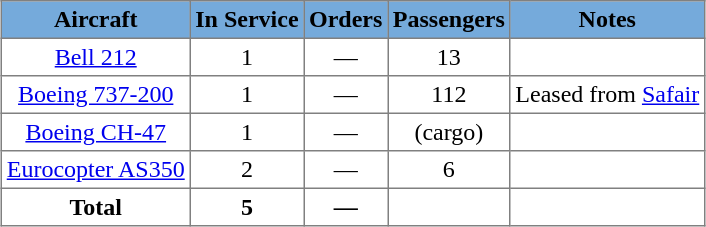<table class="toccolours" border="1" cellpadding="3" style="margin:1em auto; border-collapse:collapse;text-align:center">
<tr bgcolor=#75aadb>
<th>Aircraft</th>
<th>In Service</th>
<th>Orders</th>
<th>Passengers</th>
<th>Notes</th>
</tr>
<tr>
<td><a href='#'>Bell 212</a></td>
<td>1</td>
<td>—</td>
<td>13</td>
<td></td>
</tr>
<tr>
<td><a href='#'>Boeing 737-200</a></td>
<td>1</td>
<td>—</td>
<td>112</td>
<td>Leased from <a href='#'>Safair</a></td>
</tr>
<tr>
<td><a href='#'>Boeing CH-47</a></td>
<td>1</td>
<td>—</td>
<td>(cargo)</td>
<td></td>
</tr>
<tr>
<td><a href='#'>Eurocopter AS350</a></td>
<td>2</td>
<td>—</td>
<td>6</td>
<td></td>
</tr>
<tr>
<th>Total</th>
<th>5</th>
<th>—</th>
<th></th>
<th></th>
</tr>
</table>
